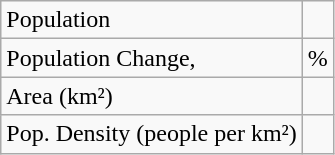<table class="wikitable">
<tr>
<td>Population</td>
<td></td>
</tr>
<tr>
<td>Population Change,</td>
<td>%</td>
</tr>
<tr>
<td>Area (km²)</td>
<td></td>
</tr>
<tr>
<td>Pop. Density (people per km²)</td>
<td></td>
</tr>
</table>
